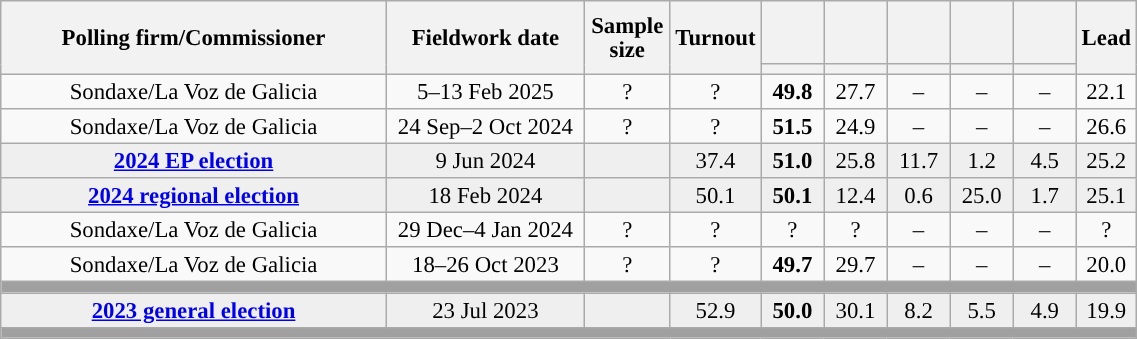<table class="wikitable collapsible collapsed" style="text-align:center; font-size:95%; line-height:16px;">
<tr style="height:42px;">
<th style="width:250px;" rowspan="2">Polling firm/Commissioner</th>
<th style="width:125px;" rowspan="2">Fieldwork date</th>
<th style="width:50px;" rowspan="2">Sample size</th>
<th style="width:45px;" rowspan="2">Turnout</th>
<th style="width:35px;"></th>
<th style="width:35px;"></th>
<th style="width:35px;"></th>
<th style="width:35px;"></th>
<th style="width:35px;"></th>
<th style="width:30px;" rowspan="2">Lead</th>
</tr>
<tr>
<th style="color:inherit;background:"></th>
<th style="color:inherit;background:"></th>
<th style="color:inherit;background:"></th>
<th style="color:inherit;background:"></th>
<th style="color:inherit;background:"></th>
</tr>
<tr>
<td>Sondaxe/La Voz de Galicia</td>
<td>5–13 Feb 2025</td>
<td>?</td>
<td>?</td>
<td><strong>49.8</strong><br></td>
<td>27.7<br></td>
<td>–</td>
<td>–</td>
<td>–</td>
<td style="background:">22.1</td>
</tr>
<tr>
<td>Sondaxe/La Voz de Galicia</td>
<td>24 Sep–2 Oct 2024</td>
<td>?</td>
<td>?</td>
<td><strong>51.5</strong><br></td>
<td>24.9<br></td>
<td>–</td>
<td>–</td>
<td>–</td>
<td style="background:">26.6</td>
</tr>
<tr style="background:#EFEFEF;">
<td><strong><a href='#'>2024 EP election</a></strong></td>
<td>9 Jun 2024</td>
<td></td>
<td>37.4</td>
<td><strong>51.0</strong><br></td>
<td>25.8<br></td>
<td>11.7<br></td>
<td>1.2<br></td>
<td>4.5<br></td>
<td style="background:">25.2</td>
</tr>
<tr style="background:#EFEFEF;">
<td><strong><a href='#'>2024 regional election</a></strong></td>
<td>18 Feb 2024</td>
<td></td>
<td>50.1</td>
<td><strong>50.1</strong><br></td>
<td>12.4<br></td>
<td>0.6<br></td>
<td>25.0<br></td>
<td>1.7<br></td>
<td style="background:">25.1</td>
</tr>
<tr>
<td>Sondaxe/La Voz de Galicia</td>
<td>29 Dec–4 Jan 2024</td>
<td>?</td>
<td>?</td>
<td>?<br></td>
<td>?<br></td>
<td>–</td>
<td>–</td>
<td>–</td>
<td style="background:">?</td>
</tr>
<tr>
<td>Sondaxe/La Voz de Galicia</td>
<td>18–26 Oct 2023</td>
<td>?</td>
<td>?</td>
<td><strong>49.7</strong><br></td>
<td>29.7<br></td>
<td>–</td>
<td>–</td>
<td>–</td>
<td style="background:">20.0</td>
</tr>
<tr>
<td colspan="10" style="background:#A0A0A0"></td>
</tr>
<tr style="background:#EFEFEF;">
<td><strong><a href='#'>2023 general election</a></strong></td>
<td>23 Jul 2023</td>
<td></td>
<td>52.9</td>
<td><strong>50.0</strong><br></td>
<td>30.1<br></td>
<td>8.2<br></td>
<td>5.5<br></td>
<td>4.9<br></td>
<td style="background:">19.9</td>
</tr>
<tr>
<td colspan="10" style="background:#A0A0A0"></td>
</tr>
</table>
